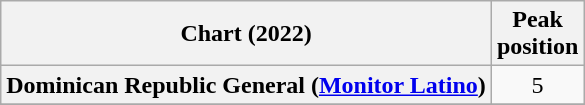<table class="wikitable sortable plainrowheaders" style="text-align:center">
<tr>
<th scope="col">Chart (2022)</th>
<th scope="col">Peak<br>position</th>
</tr>
<tr>
<th scope="row">Dominican Republic General (<a href='#'>Monitor Latino</a>)</th>
<td align=center>5</td>
</tr>
<tr>
</tr>
</table>
